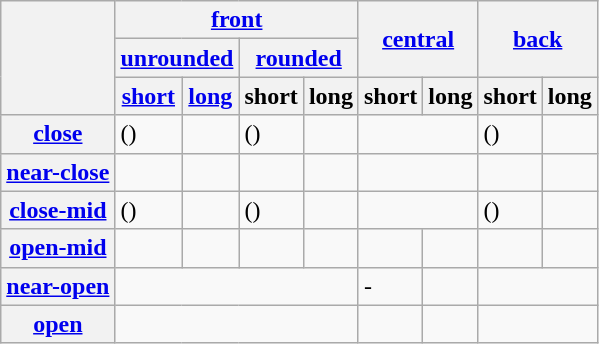<table class="wikitable">
<tr>
<th rowspan="3"></th>
<th colspan="4"><a href='#'>front</a></th>
<th rowspan="2" colspan="2"><a href='#'>central</a></th>
<th rowspan="2" colspan="2"><a href='#'>back</a></th>
</tr>
<tr>
<th colspan="2"><a href='#'>unrounded</a></th>
<th colspan="2"><a href='#'>rounded</a></th>
</tr>
<tr>
<th><a href='#'>short</a></th>
<th><a href='#'>long</a></th>
<th>short</th>
<th>long</th>
<th>short</th>
<th>long</th>
<th>short</th>
<th>long</th>
</tr>
<tr>
<th><a href='#'>close</a></th>
<td>()</td>
<td> </td>
<td>()</td>
<td> </td>
<td colspan="2"> </td>
<td>()</td>
<td> </td>
</tr>
<tr>
<th><a href='#'>near-close</a></th>
<td> </td>
<td> </td>
<td> </td>
<td> </td>
<td colspan="2"> </td>
<td> </td>
<td> </td>
</tr>
<tr>
<th><a href='#'>close-mid</a></th>
<td>()</td>
<td> </td>
<td>()</td>
<td> </td>
<td colspan="2"> </td>
<td>()</td>
<td> </td>
</tr>
<tr>
<th><a href='#'>open-mid</a></th>
<td> </td>
<td> </td>
<td> </td>
<td> </td>
<td> </td>
<td> </td>
<td> </td>
<td> </td>
</tr>
<tr>
<th><a href='#'>near-open</a></th>
<td colspan="4"> </td>
<td> -</td>
<td> </td>
<td colspan="2"> </td>
</tr>
<tr>
<th><a href='#'>open</a></th>
<td colspan="4"> </td>
<td> </td>
<td> </td>
<td colspan="2"> </td>
</tr>
</table>
